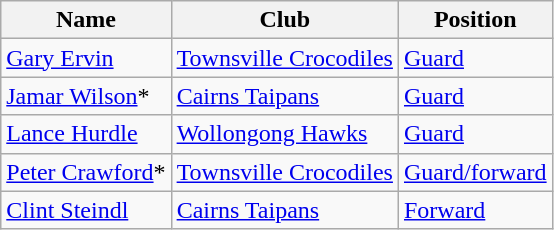<table class="wikitable">
<tr>
<th>Name</th>
<th>Club</th>
<th>Position</th>
</tr>
<tr>
<td><a href='#'>Gary Ervin</a></td>
<td><a href='#'>Townsville Crocodiles</a></td>
<td><a href='#'>Guard</a></td>
</tr>
<tr>
<td><a href='#'>Jamar Wilson</a>*</td>
<td><a href='#'>Cairns Taipans</a></td>
<td><a href='#'>Guard</a></td>
</tr>
<tr>
<td><a href='#'>Lance Hurdle</a></td>
<td><a href='#'>Wollongong Hawks</a></td>
<td><a href='#'>Guard</a></td>
</tr>
<tr>
<td><a href='#'>Peter Crawford</a>*</td>
<td><a href='#'>Townsville Crocodiles</a></td>
<td><a href='#'>Guard/forward</a></td>
</tr>
<tr>
<td><a href='#'>Clint Steindl</a></td>
<td><a href='#'>Cairns Taipans</a></td>
<td><a href='#'>Forward</a></td>
</tr>
</table>
